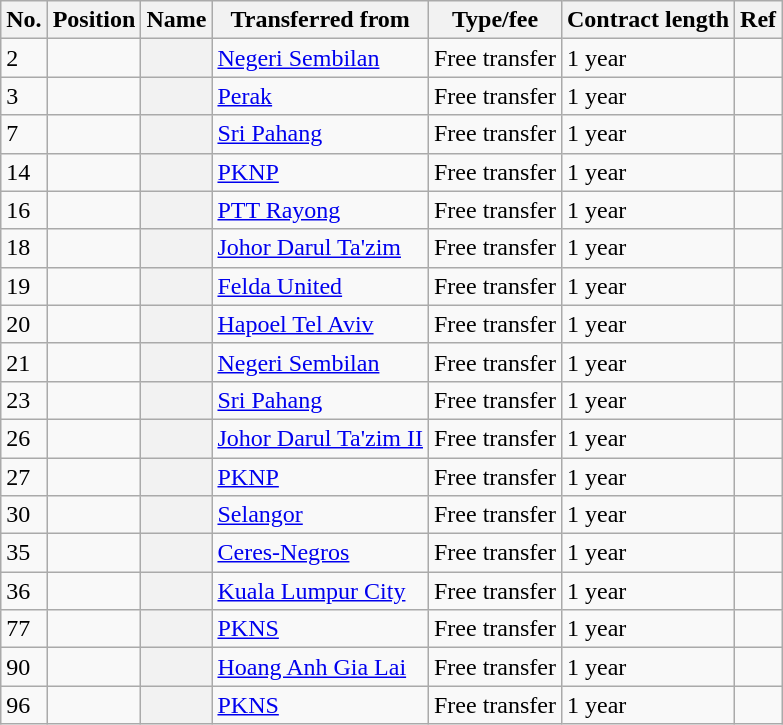<table class="wikitable plainrowheaders sortable" style="text-align:center; text-align:left">
<tr>
<th scope="col">No.</th>
<th scope="col">Position</th>
<th scope="col">Name</th>
<th scope="col">Transferred from</th>
<th scope="col">Type/fee</th>
<th scope="col">Contract length</th>
<th scope="col" class="unsortable">Ref</th>
</tr>
<tr>
<td>2</td>
<td></td>
<th scope="row"></th>
<td><a href='#'>Negeri Sembilan</a></td>
<td>Free transfer</td>
<td>1 year</td>
<td></td>
</tr>
<tr>
<td>3</td>
<td></td>
<th scope="row"></th>
<td><a href='#'>Perak</a></td>
<td>Free transfer</td>
<td>1 year</td>
<td></td>
</tr>
<tr>
<td>7</td>
<td></td>
<th scope="row"></th>
<td><a href='#'>Sri Pahang</a></td>
<td>Free transfer</td>
<td>1 year</td>
<td></td>
</tr>
<tr>
<td>14</td>
<td></td>
<th scope="row"></th>
<td><a href='#'>PKNP</a></td>
<td>Free transfer</td>
<td>1 year</td>
<td></td>
</tr>
<tr>
<td>16</td>
<td></td>
<th scope="row"> </th>
<td> <a href='#'>PTT Rayong</a></td>
<td>Free transfer</td>
<td>1 year</td>
<td></td>
</tr>
<tr>
<td>18</td>
<td></td>
<th scope="row"></th>
<td><a href='#'>Johor Darul Ta'zim</a></td>
<td>Free transfer</td>
<td>1 year</td>
<td></td>
</tr>
<tr>
<td>19</td>
<td></td>
<th scope="row"></th>
<td><a href='#'>Felda United</a></td>
<td>Free transfer</td>
<td>1 year</td>
<td></td>
</tr>
<tr>
<td>20</td>
<td></td>
<th scope="row"> </th>
<td> <a href='#'>Hapoel Tel Aviv</a></td>
<td>Free transfer</td>
<td>1 year</td>
<td></td>
</tr>
<tr>
<td>21</td>
<td></td>
<th scope="row"></th>
<td><a href='#'>Negeri Sembilan</a></td>
<td>Free transfer</td>
<td>1 year</td>
<td></td>
</tr>
<tr>
<td>23</td>
<td></td>
<th scope="row"></th>
<td><a href='#'>Sri Pahang</a></td>
<td>Free transfer</td>
<td>1 year</td>
<td></td>
</tr>
<tr>
<td>26</td>
<td></td>
<th scope="row"></th>
<td><a href='#'>Johor Darul Ta'zim II</a></td>
<td>Free transfer</td>
<td>1 year</td>
<td></td>
</tr>
<tr>
<td>27</td>
<td></td>
<th scope="row"></th>
<td><a href='#'>PKNP</a></td>
<td>Free transfer</td>
<td>1 year</td>
<td></td>
</tr>
<tr>
<td>30</td>
<td></td>
<th scope="row"></th>
<td><a href='#'>Selangor</a></td>
<td>Free transfer</td>
<td>1 year</td>
<td></td>
</tr>
<tr>
<td>35</td>
<td></td>
<th scope="row"> </th>
<td> <a href='#'>Ceres-Negros</a></td>
<td>Free transfer</td>
<td>1 year</td>
<td></td>
</tr>
<tr>
<td>36</td>
<td></td>
<th scope="row"></th>
<td><a href='#'>Kuala Lumpur City</a></td>
<td>Free transfer</td>
<td>1 year</td>
<td></td>
</tr>
<tr>
<td>77</td>
<td></td>
<th scope="row"></th>
<td><a href='#'>PKNS</a></td>
<td>Free transfer</td>
<td>1 year</td>
<td></td>
</tr>
<tr>
<td>90</td>
<td></td>
<th scope="row"> </th>
<td> <a href='#'>Hoang Anh Gia Lai</a></td>
<td>Free transfer</td>
<td>1 year</td>
<td></td>
</tr>
<tr>
<td>96</td>
<td></td>
<th scope="row"></th>
<td><a href='#'>PKNS</a></td>
<td>Free transfer</td>
<td>1 year</td>
<td></td>
</tr>
</table>
